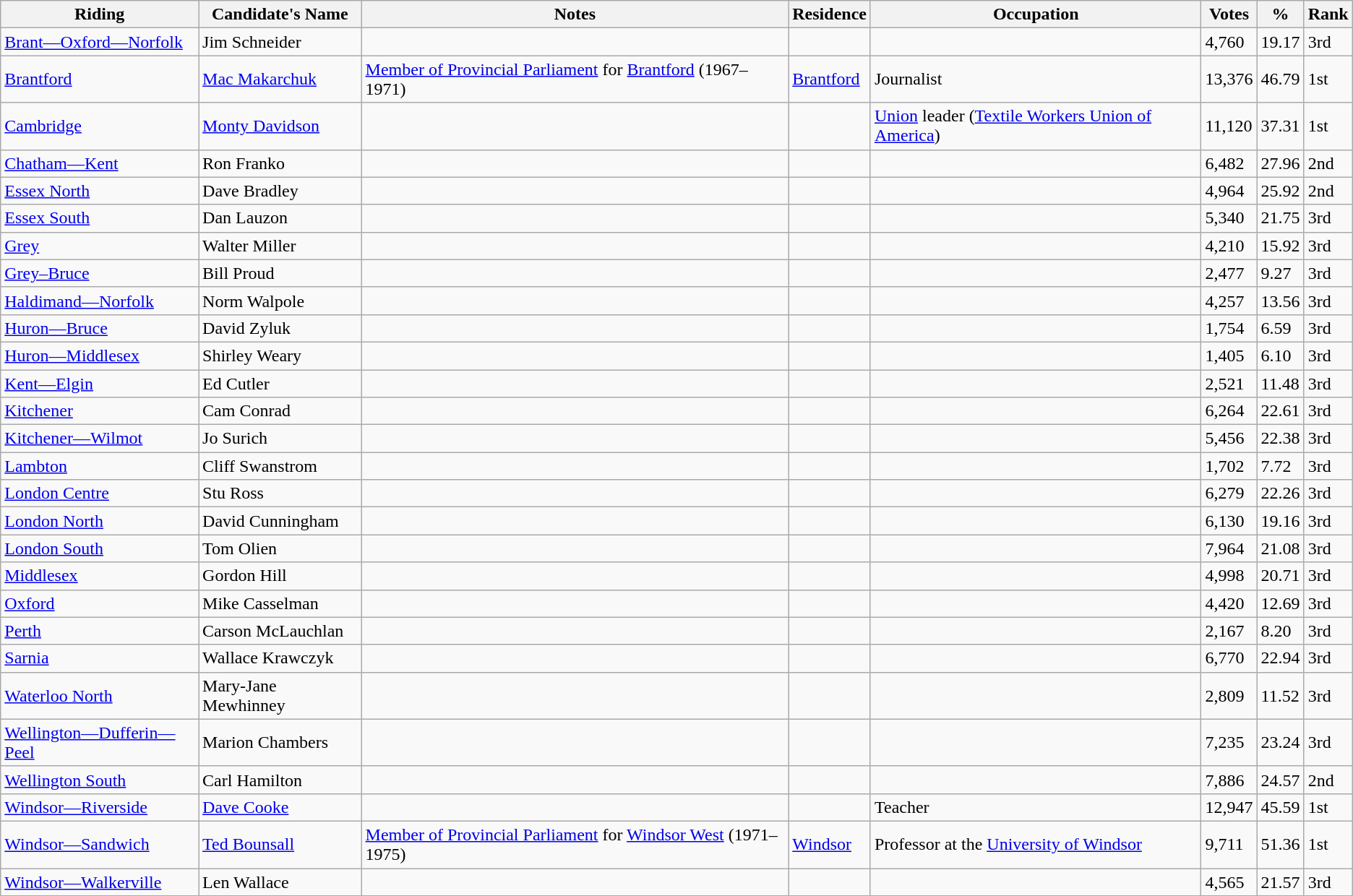<table class="wikitable sortable">
<tr>
<th>Riding<br></th>
<th>Candidate's Name</th>
<th>Notes</th>
<th>Residence</th>
<th>Occupation</th>
<th>Votes</th>
<th>%</th>
<th>Rank</th>
</tr>
<tr>
<td><a href='#'>Brant—Oxford—Norfolk</a></td>
<td>Jim Schneider</td>
<td></td>
<td></td>
<td></td>
<td>4,760</td>
<td>19.17</td>
<td>3rd</td>
</tr>
<tr>
<td><a href='#'>Brantford</a></td>
<td><a href='#'>Mac Makarchuk</a></td>
<td><a href='#'>Member of Provincial Parliament</a> for <a href='#'>Brantford</a> (1967–1971)</td>
<td><a href='#'>Brantford</a></td>
<td>Journalist</td>
<td>13,376</td>
<td>46.79</td>
<td>1st</td>
</tr>
<tr>
<td><a href='#'>Cambridge</a></td>
<td><a href='#'>Monty Davidson</a></td>
<td></td>
<td></td>
<td><a href='#'>Union</a> leader (<a href='#'>Textile Workers Union of America</a>)</td>
<td>11,120</td>
<td>37.31</td>
<td>1st</td>
</tr>
<tr>
<td><a href='#'>Chatham—Kent</a></td>
<td>Ron Franko</td>
<td></td>
<td></td>
<td></td>
<td>6,482</td>
<td>27.96</td>
<td>2nd</td>
</tr>
<tr>
<td><a href='#'>Essex North</a></td>
<td>Dave Bradley</td>
<td></td>
<td></td>
<td></td>
<td>4,964</td>
<td>25.92</td>
<td>2nd</td>
</tr>
<tr>
<td><a href='#'>Essex South</a></td>
<td>Dan Lauzon</td>
<td></td>
<td></td>
<td></td>
<td>5,340</td>
<td>21.75</td>
<td>3rd</td>
</tr>
<tr>
<td><a href='#'>Grey</a></td>
<td>Walter Miller</td>
<td></td>
<td></td>
<td></td>
<td>4,210</td>
<td>15.92</td>
<td>3rd</td>
</tr>
<tr>
<td><a href='#'>Grey–Bruce</a></td>
<td>Bill Proud</td>
<td></td>
<td></td>
<td></td>
<td>2,477</td>
<td>9.27</td>
<td>3rd</td>
</tr>
<tr>
<td><a href='#'>Haldimand—Norfolk</a></td>
<td>Norm Walpole</td>
<td></td>
<td></td>
<td></td>
<td>4,257</td>
<td>13.56</td>
<td>3rd</td>
</tr>
<tr>
<td><a href='#'>Huron—Bruce</a></td>
<td>David Zyluk</td>
<td></td>
<td></td>
<td></td>
<td>1,754</td>
<td>6.59</td>
<td>3rd</td>
</tr>
<tr>
<td><a href='#'>Huron—Middlesex</a></td>
<td>Shirley Weary</td>
<td></td>
<td></td>
<td></td>
<td>1,405</td>
<td>6.10</td>
<td>3rd</td>
</tr>
<tr>
<td><a href='#'>Kent—Elgin</a></td>
<td>Ed Cutler</td>
<td></td>
<td></td>
<td></td>
<td>2,521</td>
<td>11.48</td>
<td>3rd</td>
</tr>
<tr>
<td><a href='#'>Kitchener</a></td>
<td>Cam Conrad</td>
<td></td>
<td></td>
<td></td>
<td>6,264</td>
<td>22.61</td>
<td>3rd</td>
</tr>
<tr>
<td><a href='#'>Kitchener—Wilmot</a></td>
<td>Jo Surich</td>
<td></td>
<td></td>
<td></td>
<td>5,456</td>
<td>22.38</td>
<td>3rd</td>
</tr>
<tr>
<td><a href='#'>Lambton</a></td>
<td>Cliff Swanstrom</td>
<td></td>
<td></td>
<td></td>
<td>1,702</td>
<td>7.72</td>
<td>3rd</td>
</tr>
<tr>
<td><a href='#'>London Centre</a></td>
<td>Stu Ross</td>
<td></td>
<td></td>
<td></td>
<td>6,279</td>
<td>22.26</td>
<td>3rd</td>
</tr>
<tr>
<td><a href='#'>London North</a></td>
<td>David Cunningham</td>
<td></td>
<td></td>
<td></td>
<td>6,130</td>
<td>19.16</td>
<td>3rd</td>
</tr>
<tr>
<td><a href='#'>London South</a></td>
<td>Tom Olien</td>
<td></td>
<td></td>
<td></td>
<td>7,964</td>
<td>21.08</td>
<td>3rd</td>
</tr>
<tr>
<td><a href='#'>Middlesex</a></td>
<td>Gordon Hill</td>
<td></td>
<td></td>
<td></td>
<td>4,998</td>
<td>20.71</td>
<td>3rd</td>
</tr>
<tr>
<td><a href='#'>Oxford</a></td>
<td>Mike Casselman</td>
<td></td>
<td></td>
<td></td>
<td>4,420</td>
<td>12.69</td>
<td>3rd</td>
</tr>
<tr>
<td><a href='#'>Perth</a></td>
<td>Carson McLauchlan</td>
<td></td>
<td></td>
<td></td>
<td>2,167</td>
<td>8.20</td>
<td>3rd</td>
</tr>
<tr>
<td><a href='#'>Sarnia</a></td>
<td>Wallace Krawczyk</td>
<td></td>
<td></td>
<td></td>
<td>6,770</td>
<td>22.94</td>
<td>3rd</td>
</tr>
<tr>
<td><a href='#'>Waterloo North</a></td>
<td>Mary-Jane Mewhinney</td>
<td></td>
<td></td>
<td></td>
<td>2,809</td>
<td>11.52</td>
<td>3rd</td>
</tr>
<tr>
<td><a href='#'>Wellington—Dufferin—Peel</a></td>
<td>Marion Chambers</td>
<td></td>
<td></td>
<td></td>
<td>7,235</td>
<td>23.24</td>
<td>3rd</td>
</tr>
<tr>
<td><a href='#'>Wellington South</a></td>
<td>Carl Hamilton</td>
<td></td>
<td></td>
<td></td>
<td>7,886</td>
<td>24.57</td>
<td>2nd</td>
</tr>
<tr>
<td><a href='#'>Windsor—Riverside</a></td>
<td><a href='#'>Dave Cooke</a></td>
<td></td>
<td></td>
<td>Teacher</td>
<td>12,947</td>
<td>45.59</td>
<td>1st</td>
</tr>
<tr>
<td><a href='#'>Windsor—Sandwich</a></td>
<td><a href='#'>Ted Bounsall</a></td>
<td><a href='#'>Member of Provincial Parliament</a> for <a href='#'>Windsor West</a> (1971–1975)</td>
<td><a href='#'>Windsor</a></td>
<td>Professor at the <a href='#'>University of Windsor</a></td>
<td>9,711</td>
<td>51.36</td>
<td>1st</td>
</tr>
<tr>
<td><a href='#'>Windsor—Walkerville</a></td>
<td>Len Wallace</td>
<td></td>
<td></td>
<td></td>
<td>4,565</td>
<td>21.57</td>
<td>3rd</td>
</tr>
</table>
